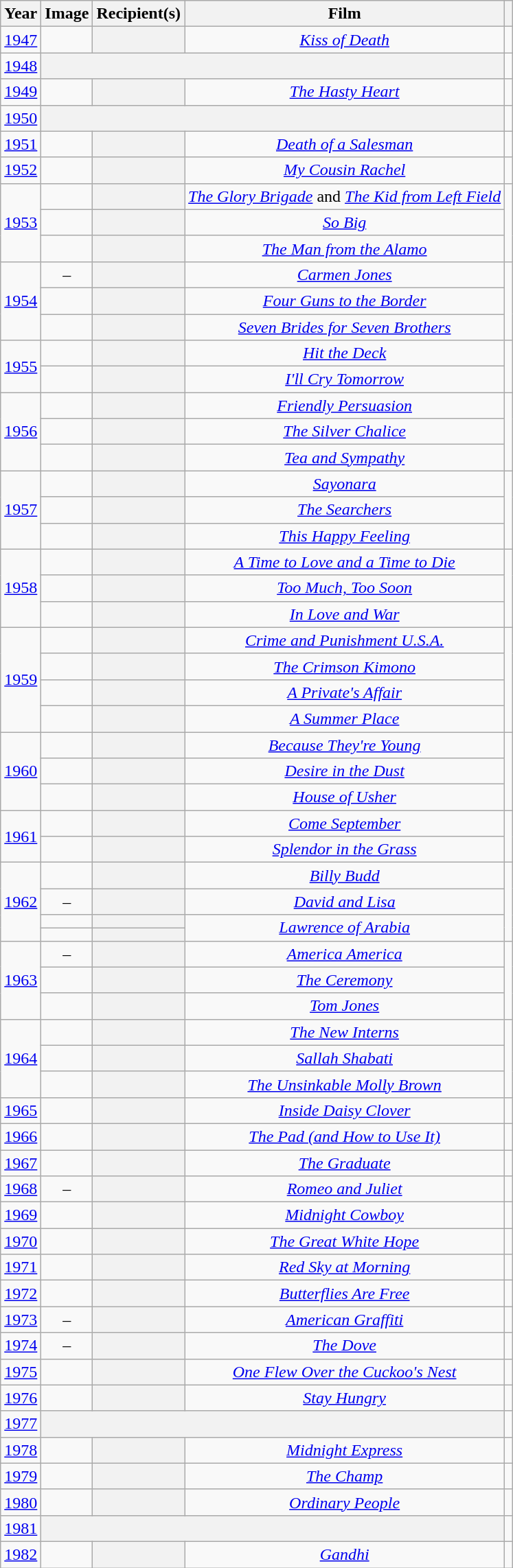<table class="wikitable sortable plainrowheaders" style="text-align:center;">
<tr>
<th scope="col">Year</th>
<th scope="col" class="unsortable">Image</th>
<th scope="col">Recipient(s)</th>
<th scope="col" class="unsortable">Film</th>
<th scope="col" class="unsortable"></th>
</tr>
<tr>
<td><a href='#'>1947</a></td>
<td></td>
<th scope="row"></th>
<td><em><a href='#'>Kiss of Death</a></em></td>
<td></td>
</tr>
<tr>
<td><a href='#'>1948</a></td>
<th scope="row" colspan="3" style="text-align:center;"></th>
<td></td>
</tr>
<tr>
<td><a href='#'>1949</a></td>
<td></td>
<th scope="row"></th>
<td><em><a href='#'>The Hasty Heart</a></em></td>
<td></td>
</tr>
<tr>
<td><a href='#'>1950</a></td>
<th scope="row" colspan="3" style="text-align:center;"></th>
<td></td>
</tr>
<tr>
<td><a href='#'>1951</a></td>
<td></td>
<th scope="row"></th>
<td><em><a href='#'>Death of a Salesman</a></em></td>
<td></td>
</tr>
<tr>
<td><a href='#'>1952</a></td>
<td></td>
<th scope="row"></th>
<td><em><a href='#'>My Cousin Rachel</a></em></td>
<td></td>
</tr>
<tr>
<td rowspan="3"><a href='#'>1953</a></td>
<td></td>
<th scope="row"></th>
<td><em><a href='#'>The Glory Brigade</a></em> and <em><a href='#'>The Kid from Left Field</a></em></td>
<td rowspan="3"></td>
</tr>
<tr>
<td></td>
<th scope="row"></th>
<td><em><a href='#'>So Big</a></em></td>
</tr>
<tr>
<td></td>
<th scope="row"></th>
<td><em><a href='#'>The Man from the Alamo</a></em></td>
</tr>
<tr>
<td rowspan="3"><a href='#'>1954</a></td>
<td>–</td>
<th scope="row"></th>
<td><em><a href='#'>Carmen Jones</a></em></td>
<td rowspan="3"></td>
</tr>
<tr>
<td></td>
<th scope="row"></th>
<td><em><a href='#'>Four Guns to the Border</a></em></td>
</tr>
<tr>
<td></td>
<th scope="row"></th>
<td><em><a href='#'>Seven Brides for Seven Brothers</a></em></td>
</tr>
<tr>
<td rowspan="2"><a href='#'>1955</a></td>
<td></td>
<th scope="row"></th>
<td><em><a href='#'>Hit the Deck</a></em></td>
<td rowspan="2"></td>
</tr>
<tr>
<td></td>
<th scope="row"></th>
<td><em><a href='#'>I'll Cry Tomorrow</a></em></td>
</tr>
<tr>
<td rowspan="3"><a href='#'>1956</a></td>
<td></td>
<th scope="row"></th>
<td><em><a href='#'>Friendly Persuasion</a></em></td>
<td rowspan="3"></td>
</tr>
<tr>
<td></td>
<th scope="row"></th>
<td><em><a href='#'>The Silver Chalice</a></em></td>
</tr>
<tr>
<td></td>
<th scope="row"></th>
<td><em><a href='#'>Tea and Sympathy</a></em></td>
</tr>
<tr>
<td rowspan="3"><a href='#'>1957</a></td>
<td></td>
<th scope="row"></th>
<td><em><a href='#'>Sayonara</a></em></td>
<td rowspan="3"></td>
</tr>
<tr>
<td></td>
<th scope="row"></th>
<td><em><a href='#'>The Searchers</a></em></td>
</tr>
<tr>
<td></td>
<th scope="row"></th>
<td><em><a href='#'>This Happy Feeling</a></em></td>
</tr>
<tr>
<td rowspan="3"><a href='#'>1958</a></td>
<td></td>
<th scope="row"></th>
<td><em><a href='#'>A Time to Love and a Time to Die</a></em></td>
<td rowspan="3"></td>
</tr>
<tr>
<td></td>
<th scope="row"></th>
<td><em><a href='#'>Too Much, Too Soon</a></em></td>
</tr>
<tr>
<td></td>
<th scope="row"></th>
<td><em><a href='#'>In Love and War</a></em></td>
</tr>
<tr>
<td rowspan="4"><a href='#'>1959</a></td>
<td></td>
<th scope="row"></th>
<td><em><a href='#'>Crime and Punishment U.S.A.</a></em></td>
<td rowspan="4"></td>
</tr>
<tr>
<td></td>
<th scope="row"></th>
<td><em><a href='#'>The Crimson Kimono</a></em></td>
</tr>
<tr>
<td></td>
<th scope="row"></th>
<td><em><a href='#'>A Private's Affair</a></em></td>
</tr>
<tr>
<td></td>
<th scope="row"></th>
<td><em><a href='#'>A Summer Place</a></em></td>
</tr>
<tr>
<td rowspan="3"><a href='#'>1960</a></td>
<td></td>
<th scope="row"></th>
<td><em><a href='#'>Because They're Young</a></em></td>
<td rowspan="3"></td>
</tr>
<tr>
<td></td>
<th scope="row"></th>
<td><em><a href='#'>Desire in the Dust</a></em></td>
</tr>
<tr>
<td></td>
<th scope="row"></th>
<td><em><a href='#'>House of Usher</a></em></td>
</tr>
<tr>
<td rowspan="2"><a href='#'>1961</a></td>
<td></td>
<th scope="row"></th>
<td><em><a href='#'>Come September</a></em></td>
<td rowspan="2"></td>
</tr>
<tr>
<td></td>
<th scope="row"></th>
<td><em><a href='#'>Splendor in the Grass</a></em></td>
</tr>
<tr>
<td rowspan="4"><a href='#'>1962</a></td>
<td></td>
<th scope="row"></th>
<td><em><a href='#'>Billy Budd</a></em></td>
<td rowspan="4"></td>
</tr>
<tr>
<td>–</td>
<th scope="row"></th>
<td><em><a href='#'>David and Lisa</a></em></td>
</tr>
<tr>
<td></td>
<th scope="row"></th>
<td rowspan="2"><em><a href='#'>Lawrence of Arabia</a></em></td>
</tr>
<tr>
<td></td>
<th scope="row"></th>
</tr>
<tr>
<td rowspan="3"><a href='#'>1963</a></td>
<td>–</td>
<th scope="row"></th>
<td><em><a href='#'>America America</a></em></td>
<td rowspan="3"></td>
</tr>
<tr>
<td></td>
<th scope="row"></th>
<td><em><a href='#'>The Ceremony</a></em></td>
</tr>
<tr>
<td></td>
<th scope="row"></th>
<td><em><a href='#'>Tom Jones</a></em></td>
</tr>
<tr>
<td rowspan="3"><a href='#'>1964</a></td>
<td></td>
<th scope="row"></th>
<td><em><a href='#'>The New Interns</a></em></td>
<td rowspan="3"></td>
</tr>
<tr>
<td></td>
<th scope="row"></th>
<td><em><a href='#'>Sallah Shabati</a></em></td>
</tr>
<tr>
<td></td>
<th scope="row"></th>
<td><em><a href='#'>The Unsinkable Molly Brown</a></em></td>
</tr>
<tr>
<td><a href='#'>1965</a></td>
<td></td>
<th scope="row"></th>
<td><em><a href='#'>Inside Daisy Clover</a></em></td>
<td></td>
</tr>
<tr>
<td><a href='#'>1966</a></td>
<td></td>
<th scope="row"></th>
<td><em><a href='#'>The Pad (and How to Use It)</a></em></td>
<td></td>
</tr>
<tr>
<td><a href='#'>1967</a></td>
<td></td>
<th scope="row"></th>
<td><em><a href='#'>The Graduate</a></em></td>
<td></td>
</tr>
<tr>
<td><a href='#'>1968</a></td>
<td>–</td>
<th scope="row"></th>
<td><em><a href='#'>Romeo and Juliet</a></em></td>
<td></td>
</tr>
<tr>
<td><a href='#'>1969</a></td>
<td></td>
<th scope="row"></th>
<td><em><a href='#'>Midnight Cowboy</a></em></td>
<td></td>
</tr>
<tr>
<td><a href='#'>1970</a></td>
<td></td>
<th scope="row"></th>
<td><em><a href='#'>The Great White Hope</a></em></td>
<td></td>
</tr>
<tr>
<td><a href='#'>1971</a></td>
<td></td>
<th scope="row"></th>
<td><em><a href='#'>Red Sky at Morning</a></em></td>
<td></td>
</tr>
<tr>
<td><a href='#'>1972</a></td>
<td></td>
<th scope="row"></th>
<td><em><a href='#'>Butterflies Are Free</a></em></td>
<td></td>
</tr>
<tr>
<td><a href='#'>1973</a></td>
<td>–</td>
<th scope="row"></th>
<td><em><a href='#'>American Graffiti</a></em></td>
<td></td>
</tr>
<tr>
<td><a href='#'>1974</a></td>
<td>–</td>
<th scope="row"></th>
<td><em><a href='#'>The Dove</a></em></td>
<td></td>
</tr>
<tr>
<td><a href='#'>1975</a></td>
<td></td>
<th scope="row"></th>
<td><em><a href='#'>One Flew Over the Cuckoo's Nest</a></em></td>
<td></td>
</tr>
<tr>
<td><a href='#'>1976</a></td>
<td></td>
<th scope="row"></th>
<td><em><a href='#'>Stay Hungry</a></em></td>
<td></td>
</tr>
<tr>
<td><a href='#'>1977</a></td>
<th scope="row" colspan="3" style="text-align:center;"></th>
<td></td>
</tr>
<tr>
<td><a href='#'>1978</a></td>
<td></td>
<th scope="row"></th>
<td><em><a href='#'>Midnight Express</a></em></td>
<td></td>
</tr>
<tr>
<td><a href='#'>1979</a></td>
<td></td>
<th scope="row"></th>
<td><em><a href='#'>The Champ</a></em></td>
<td></td>
</tr>
<tr>
<td><a href='#'>1980</a></td>
<td></td>
<th scope="row"></th>
<td><em><a href='#'>Ordinary People</a></em></td>
<td></td>
</tr>
<tr>
<td><a href='#'>1981</a></td>
<th scope="row" colspan="3" style="text-align:center;"></th>
<td></td>
</tr>
<tr>
<td><a href='#'>1982</a></td>
<td></td>
<th scope="row"></th>
<td><em><a href='#'>Gandhi</a></em></td>
<td></td>
</tr>
</table>
